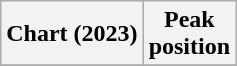<table class="wikitable sortable plainrowheaders">
<tr>
<th>Chart (2023)</th>
<th>Peak<br>position</th>
</tr>
<tr>
</tr>
</table>
